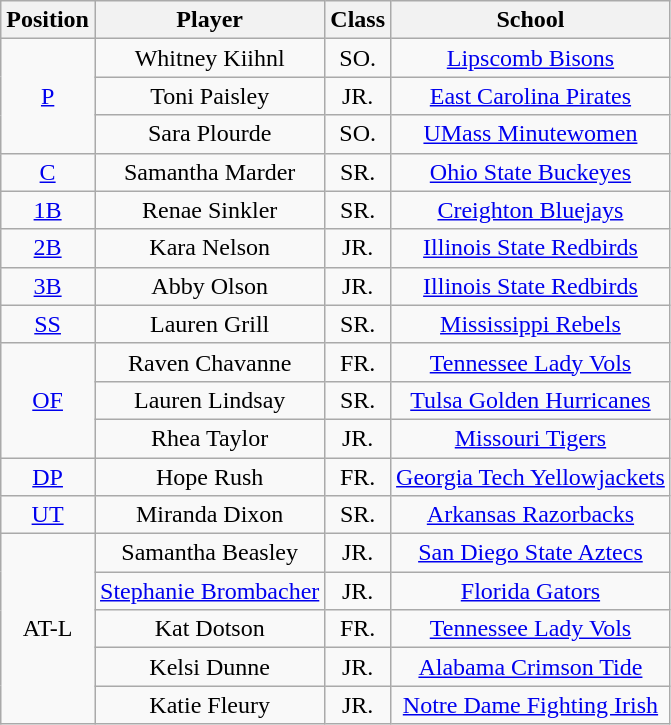<table class="wikitable">
<tr>
<th>Position</th>
<th>Player</th>
<th>Class</th>
<th>School</th>
</tr>
<tr align=center>
<td rowspan=3><a href='#'>P</a></td>
<td>Whitney Kiihnl</td>
<td>SO.</td>
<td><a href='#'>Lipscomb Bisons</a></td>
</tr>
<tr align=center>
<td>Toni Paisley</td>
<td>JR.</td>
<td><a href='#'>East Carolina Pirates</a></td>
</tr>
<tr align=center>
<td>Sara Plourde</td>
<td>SO.</td>
<td><a href='#'>UMass Minutewomen</a></td>
</tr>
<tr align=center>
<td rowspan=1><a href='#'>C</a></td>
<td>Samantha Marder</td>
<td>SR.</td>
<td><a href='#'>Ohio State Buckeyes</a></td>
</tr>
<tr align=center>
<td rowspan=1><a href='#'>1B</a></td>
<td>Renae Sinkler</td>
<td>SR.</td>
<td><a href='#'>Creighton Bluejays</a></td>
</tr>
<tr align=center>
<td rowspan=1><a href='#'>2B</a></td>
<td>Kara Nelson</td>
<td>JR.</td>
<td><a href='#'>Illinois State Redbirds</a></td>
</tr>
<tr align=center>
<td rowspan=1><a href='#'>3B</a></td>
<td>Abby Olson</td>
<td>JR.</td>
<td><a href='#'>Illinois State Redbirds</a></td>
</tr>
<tr align=center>
<td rowspan=1><a href='#'>SS</a></td>
<td>Lauren Grill</td>
<td>SR.</td>
<td><a href='#'>Mississippi Rebels</a></td>
</tr>
<tr align=center>
<td rowspan=3><a href='#'>OF</a></td>
<td>Raven Chavanne</td>
<td>FR.</td>
<td><a href='#'>Tennessee Lady Vols</a></td>
</tr>
<tr align=center>
<td>Lauren Lindsay</td>
<td>SR.</td>
<td><a href='#'>Tulsa Golden Hurricanes</a></td>
</tr>
<tr align=center>
<td>Rhea Taylor</td>
<td>JR.</td>
<td><a href='#'>Missouri Tigers</a></td>
</tr>
<tr align=center>
<td rowspan=1><a href='#'>DP</a></td>
<td>Hope Rush</td>
<td>FR.</td>
<td><a href='#'>Georgia Tech Yellowjackets</a></td>
</tr>
<tr align=center>
<td rowspan=1><a href='#'>UT</a></td>
<td>Miranda Dixon</td>
<td>SR.</td>
<td><a href='#'>Arkansas Razorbacks</a></td>
</tr>
<tr align=center>
<td rowspan=6>AT-L</td>
<td>Samantha Beasley</td>
<td>JR.</td>
<td><a href='#'>San Diego State Aztecs</a></td>
</tr>
<tr align=center>
<td><a href='#'>Stephanie Brombacher</a></td>
<td>JR.</td>
<td><a href='#'>Florida Gators</a></td>
</tr>
<tr align=center>
<td>Kat Dotson</td>
<td>FR.</td>
<td><a href='#'>Tennessee Lady Vols</a></td>
</tr>
<tr align=center>
<td>Kelsi Dunne</td>
<td>JR.</td>
<td><a href='#'>Alabama Crimson Tide</a></td>
</tr>
<tr align=center>
<td>Katie Fleury</td>
<td>JR.</td>
<td><a href='#'>Notre Dame Fighting Irish</a></td>
</tr>
</table>
